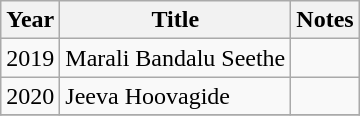<table class="wikitable sortable">
<tr>
<th>Year</th>
<th>Title</th>
<th>Notes</th>
</tr>
<tr>
<td>2019</td>
<td>Marali Bandalu Seethe</td>
<td></td>
</tr>
<tr>
<td>2020</td>
<td>Jeeva Hoovagide</td>
<td></td>
</tr>
<tr>
</tr>
</table>
